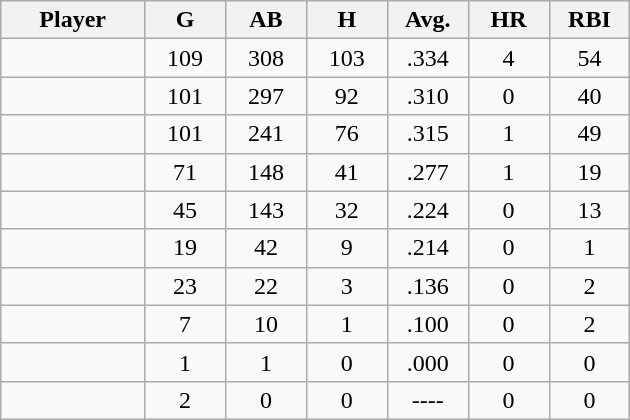<table class="wikitable sortable">
<tr>
<th bgcolor="#DDDDFF" width="16%">Player</th>
<th bgcolor="#DDDDFF" width="9%">G</th>
<th bgcolor="#DDDDFF" width="9%">AB</th>
<th bgcolor="#DDDDFF" width="9%">H</th>
<th bgcolor="#DDDDFF" width="9%">Avg.</th>
<th bgcolor="#DDDDFF" width="9%">HR</th>
<th bgcolor="#DDDDFF" width="9%">RBI</th>
</tr>
<tr align="center">
<td></td>
<td>109</td>
<td>308</td>
<td>103</td>
<td>.334</td>
<td>4</td>
<td>54</td>
</tr>
<tr align="center">
<td></td>
<td>101</td>
<td>297</td>
<td>92</td>
<td>.310</td>
<td>0</td>
<td>40</td>
</tr>
<tr align="center">
<td></td>
<td>101</td>
<td>241</td>
<td>76</td>
<td>.315</td>
<td>1</td>
<td>49</td>
</tr>
<tr align="center">
<td></td>
<td>71</td>
<td>148</td>
<td>41</td>
<td>.277</td>
<td>1</td>
<td>19</td>
</tr>
<tr align="center">
<td></td>
<td>45</td>
<td>143</td>
<td>32</td>
<td>.224</td>
<td>0</td>
<td>13</td>
</tr>
<tr align="center">
<td></td>
<td>19</td>
<td>42</td>
<td>9</td>
<td>.214</td>
<td>0</td>
<td>1</td>
</tr>
<tr align="center">
<td></td>
<td>23</td>
<td>22</td>
<td>3</td>
<td>.136</td>
<td>0</td>
<td>2</td>
</tr>
<tr align="center">
<td></td>
<td>7</td>
<td>10</td>
<td>1</td>
<td>.100</td>
<td>0</td>
<td>2</td>
</tr>
<tr align="center">
<td></td>
<td>1</td>
<td>1</td>
<td>0</td>
<td>.000</td>
<td>0</td>
<td>0</td>
</tr>
<tr align="center">
<td></td>
<td>2</td>
<td>0</td>
<td>0</td>
<td>----</td>
<td>0</td>
<td>0</td>
</tr>
</table>
